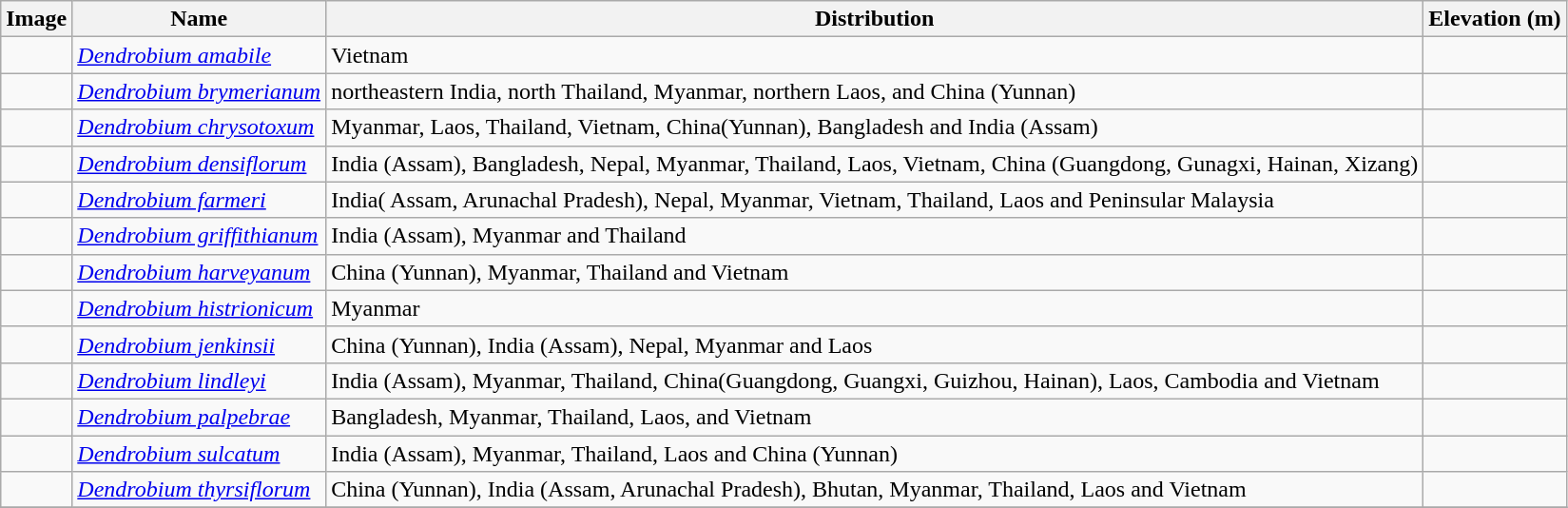<table class="wikitable collapsible">
<tr>
<th>Image</th>
<th>Name</th>
<th>Distribution</th>
<th>Elevation (m)</th>
</tr>
<tr>
<td></td>
<td><em><a href='#'>Dendrobium amabile</a></em> </td>
<td>Vietnam</td>
<td></td>
</tr>
<tr>
<td></td>
<td><em><a href='#'>Dendrobium brymerianum</a></em> </td>
<td>northeastern India, north Thailand, Myanmar, northern Laos, and China (Yunnan)</td>
<td></td>
</tr>
<tr>
<td></td>
<td><em><a href='#'>Dendrobium chrysotoxum</a></em> </td>
<td>Myanmar, Laos, Thailand, Vietnam, China(Yunnan), Bangladesh and India (Assam)</td>
<td></td>
</tr>
<tr>
<td></td>
<td><em><a href='#'>Dendrobium densiflorum</a></em> </td>
<td>India (Assam), Bangladesh,  Nepal, Myanmar, Thailand, Laos, Vietnam, China (Guangdong, Gunagxi, Hainan, Xizang)</td>
<td></td>
</tr>
<tr>
<td></td>
<td><em><a href='#'>Dendrobium farmeri</a></em> </td>
<td>India( Assam, Arunachal Pradesh), Nepal, Myanmar, Vietnam, Thailand, Laos and Peninsular Malaysia</td>
<td></td>
</tr>
<tr>
<td></td>
<td><em><a href='#'>Dendrobium griffithianum</a></em> </td>
<td>India (Assam), Myanmar and Thailand</td>
<td></td>
</tr>
<tr>
<td></td>
<td><em><a href='#'>Dendrobium harveyanum</a></em> </td>
<td>China (Yunnan), Myanmar, Thailand and Vietnam</td>
<td></td>
</tr>
<tr>
<td></td>
<td><em><a href='#'>Dendrobium histrionicum</a></em> </td>
<td>Myanmar</td>
<td></td>
</tr>
<tr>
<td></td>
<td><em><a href='#'>Dendrobium jenkinsii</a></em> </td>
<td>China (Yunnan), India (Assam),  Nepal, Myanmar and Laos</td>
<td></td>
</tr>
<tr>
<td></td>
<td><em><a href='#'>Dendrobium lindleyi</a></em> </td>
<td>India (Assam), Myanmar, Thailand, China(Guangdong, Guangxi, Guizhou, Hainan), Laos, Cambodia and Vietnam</td>
<td></td>
</tr>
<tr>
<td></td>
<td><em><a href='#'>Dendrobium palpebrae</a></em> </td>
<td>Bangladesh, Myanmar, Thailand, Laos, and Vietnam</td>
<td></td>
</tr>
<tr>
<td></td>
<td><em><a href='#'>Dendrobium sulcatum</a></em> </td>
<td>India (Assam), Myanmar, Thailand, Laos and China (Yunnan)</td>
<td></td>
</tr>
<tr>
<td></td>
<td><em><a href='#'>Dendrobium thyrsiflorum</a></em> </td>
<td>China (Yunnan), India (Assam, Arunachal Pradesh), Bhutan, Myanmar, Thailand, Laos and Vietnam</td>
<td></td>
</tr>
<tr>
</tr>
</table>
